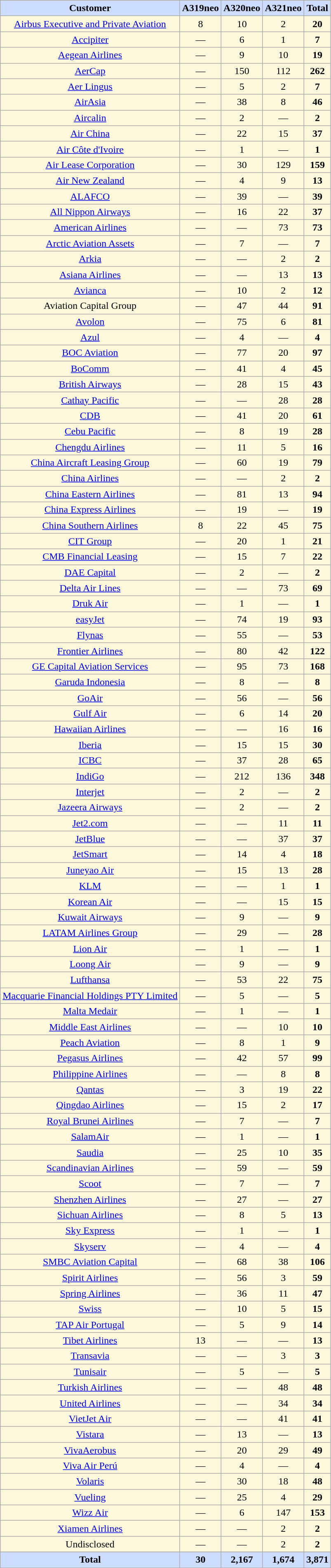<table class="wikitable sortable sticky-header sort-under" style="text-align:center; background-color:#fbf8db">
<tr>
<th style="background-color:#cdf;">Customer</th>
<th style="background-color:#cdf;">A319neo</th>
<th style="background-color:#cdf;">A320neo</th>
<th style="background-color:#cdf;">A321neo</th>
<th style="background-color:#cdf;">Total</th>
</tr>
<tr>
<td><a href='#'>Airbus Executive and Private Aviation</a></td>
<td>8</td>
<td>10</td>
<td>2</td>
<td><strong>20</strong></td>
</tr>
<tr>
<td><a href='#'>Accipiter</a></td>
<td>—</td>
<td>6</td>
<td>1</td>
<td><strong>7</strong></td>
</tr>
<tr>
<td><a href='#'>Aegean Airlines</a></td>
<td>—</td>
<td>9</td>
<td>10</td>
<td><strong>19</strong></td>
</tr>
<tr>
<td><a href='#'>AerCap</a></td>
<td>—</td>
<td>150</td>
<td>112</td>
<td><strong>262</strong></td>
</tr>
<tr>
<td><a href='#'>Aer Lingus</a></td>
<td>—</td>
<td>5</td>
<td>2</td>
<td><strong>7</strong></td>
</tr>
<tr>
<td><a href='#'>AirAsia</a></td>
<td>—</td>
<td>38</td>
<td>8</td>
<td><strong>46</strong></td>
</tr>
<tr>
<td><a href='#'>Aircalin</a></td>
<td>—</td>
<td>2</td>
<td>—</td>
<td><strong>2</strong></td>
</tr>
<tr>
<td><a href='#'>Air China</a></td>
<td>—</td>
<td>22</td>
<td>15</td>
<td><strong>37</strong></td>
</tr>
<tr>
<td><a href='#'>Air Côte d'Ivoire</a></td>
<td>—</td>
<td>1</td>
<td>—</td>
<td><strong>1</strong></td>
</tr>
<tr>
<td><a href='#'>Air Lease Corporation</a></td>
<td>—</td>
<td>30</td>
<td>129</td>
<td><strong>159</strong></td>
</tr>
<tr>
<td><a href='#'>Air New Zealand</a></td>
<td>—</td>
<td>4</td>
<td>9</td>
<td><strong>13</strong></td>
</tr>
<tr>
<td><a href='#'>ALAFCO</a></td>
<td>—</td>
<td>39</td>
<td>—</td>
<td><strong>39</strong></td>
</tr>
<tr>
<td><a href='#'>All Nippon Airways</a></td>
<td>—</td>
<td>16</td>
<td>22</td>
<td><strong>37</strong></td>
</tr>
<tr>
<td><a href='#'>American Airlines</a></td>
<td>—</td>
<td>—</td>
<td>73</td>
<td><strong>73</strong></td>
</tr>
<tr>
<td><a href='#'>Arctic Aviation Assets</a></td>
<td>—</td>
<td>7</td>
<td>—</td>
<td><strong>7</strong></td>
</tr>
<tr>
<td><a href='#'>Arkia</a></td>
<td>—</td>
<td>—</td>
<td>2</td>
<td><strong>2</strong></td>
</tr>
<tr>
<td><a href='#'>Asiana Airlines</a></td>
<td>—</td>
<td>—</td>
<td>13</td>
<td><strong>13</strong></td>
</tr>
<tr>
<td><a href='#'>Avianca</a></td>
<td>—</td>
<td>10</td>
<td>2</td>
<td><strong>12</strong></td>
</tr>
<tr>
<td>Aviation Capital Group</td>
<td>—</td>
<td>47</td>
<td>44</td>
<td><strong>91</strong></td>
</tr>
<tr>
<td><a href='#'>Avolon</a></td>
<td>—</td>
<td>75</td>
<td>6</td>
<td><strong>81</strong></td>
</tr>
<tr>
<td><a href='#'>Azul</a></td>
<td>—</td>
<td>4</td>
<td>—</td>
<td><strong>4</strong></td>
</tr>
<tr>
<td><a href='#'>BOC Aviation</a></td>
<td>—</td>
<td>77</td>
<td>20</td>
<td><strong>97</strong></td>
</tr>
<tr>
<td><a href='#'>BoComm</a></td>
<td>—</td>
<td>41</td>
<td>4</td>
<td><strong>45</strong></td>
</tr>
<tr>
<td><a href='#'>British Airways</a></td>
<td>—</td>
<td>28</td>
<td>15</td>
<td><strong>43</strong></td>
</tr>
<tr>
<td><a href='#'>Cathay Pacific</a></td>
<td>—</td>
<td>—</td>
<td>28</td>
<td><strong>28</strong></td>
</tr>
<tr>
<td><a href='#'>CDB</a></td>
<td>—</td>
<td>41</td>
<td>20</td>
<td><strong>61</strong></td>
</tr>
<tr>
<td><a href='#'>Cebu Pacific</a></td>
<td>—</td>
<td>8</td>
<td>19</td>
<td><strong>28</strong></td>
</tr>
<tr>
<td><a href='#'>Chengdu Airlines</a></td>
<td>—</td>
<td>11</td>
<td>5</td>
<td><strong>16</strong></td>
</tr>
<tr>
<td><a href='#'>China Aircraft Leasing Group</a></td>
<td>—</td>
<td>60</td>
<td>19</td>
<td><strong>79</strong></td>
</tr>
<tr>
<td><a href='#'>China Airlines</a></td>
<td>—</td>
<td>—</td>
<td>2</td>
<td><strong>2</strong></td>
</tr>
<tr>
<td><a href='#'>China Eastern Airlines</a></td>
<td>—</td>
<td>81</td>
<td>13</td>
<td><strong>94</strong></td>
</tr>
<tr>
<td><a href='#'>China Express Airlines</a></td>
<td>—</td>
<td>19</td>
<td>—</td>
<td><strong>19</strong></td>
</tr>
<tr>
<td><a href='#'>China Southern Airlines</a></td>
<td>8</td>
<td>22</td>
<td>45</td>
<td><strong>75</strong></td>
</tr>
<tr>
<td><a href='#'>CIT Group</a></td>
<td>—</td>
<td>20</td>
<td>1</td>
<td><strong>21</strong></td>
</tr>
<tr>
<td><a href='#'>CMB Financial Leasing</a></td>
<td>—</td>
<td>15</td>
<td>7</td>
<td><strong>22</strong></td>
</tr>
<tr>
<td><a href='#'>DAE Capital</a></td>
<td>—</td>
<td>2</td>
<td>—</td>
<td><strong>2</strong></td>
</tr>
<tr>
<td><a href='#'>Delta Air Lines</a></td>
<td>—</td>
<td>—</td>
<td>73</td>
<td><strong>69</strong></td>
</tr>
<tr>
<td><a href='#'>Druk Air</a></td>
<td>—</td>
<td>1</td>
<td>—</td>
<td><strong>1</strong></td>
</tr>
<tr>
<td><a href='#'>easyJet</a></td>
<td>—</td>
<td>74</td>
<td>19</td>
<td><strong>93</strong></td>
</tr>
<tr>
<td><a href='#'>Flynas</a></td>
<td>—</td>
<td>55</td>
<td>—</td>
<td><strong>53</strong></td>
</tr>
<tr>
<td><a href='#'>Frontier Airlines</a></td>
<td>—</td>
<td>80</td>
<td>42</td>
<td><strong>122</strong></td>
</tr>
<tr>
<td><a href='#'>GE Capital Aviation Services</a></td>
<td>—</td>
<td>95</td>
<td>73</td>
<td><strong>168</strong></td>
</tr>
<tr>
<td><a href='#'>Garuda Indonesia</a></td>
<td>—</td>
<td>8</td>
<td>—</td>
<td><strong>8</strong></td>
</tr>
<tr>
<td><a href='#'>GoAir</a></td>
<td>—</td>
<td>56</td>
<td>—</td>
<td><strong>56</strong></td>
</tr>
<tr>
<td><a href='#'>Gulf Air</a></td>
<td>—</td>
<td>6</td>
<td>14</td>
<td><strong>20</strong></td>
</tr>
<tr>
<td><a href='#'>Hawaiian Airlines</a></td>
<td>—</td>
<td>—</td>
<td>16</td>
<td><strong>16</strong></td>
</tr>
<tr>
<td><a href='#'>Iberia</a></td>
<td>—</td>
<td>15</td>
<td>15</td>
<td><strong>30</strong></td>
</tr>
<tr>
<td><a href='#'>ICBC</a></td>
<td>—</td>
<td>37</td>
<td>28</td>
<td><strong>65</strong></td>
</tr>
<tr>
<td><a href='#'>IndiGo</a></td>
<td>—</td>
<td>212</td>
<td>136</td>
<td><strong>348</strong></td>
</tr>
<tr>
<td><a href='#'>Interjet</a></td>
<td>—</td>
<td>2</td>
<td>—</td>
<td><strong>2</strong></td>
</tr>
<tr>
<td><a href='#'>Jazeera Airways</a></td>
<td>—</td>
<td>2</td>
<td>—</td>
<td><strong>2</strong></td>
</tr>
<tr>
<td><a href='#'>Jet2.com</a></td>
<td>—</td>
<td>—</td>
<td>11</td>
<td><strong>11</strong></td>
</tr>
<tr>
<td><a href='#'>JetBlue</a></td>
<td>—</td>
<td>—</td>
<td>37</td>
<td><strong>37</strong></td>
</tr>
<tr>
<td><a href='#'>JetSmart</a></td>
<td>—</td>
<td>14</td>
<td>4</td>
<td><strong>18</strong></td>
</tr>
<tr>
<td><a href='#'>Juneyao Air</a></td>
<td>—</td>
<td>15</td>
<td>13</td>
<td><strong>28</strong></td>
</tr>
<tr>
<td><a href='#'>KLM</a></td>
<td>—</td>
<td>—</td>
<td>1</td>
<td><strong>1</strong></td>
</tr>
<tr>
<td><a href='#'>Korean Air</a></td>
<td>—</td>
<td>—</td>
<td>15</td>
<td><strong>15</strong></td>
</tr>
<tr>
<td><a href='#'>Kuwait Airways</a></td>
<td>—</td>
<td>9</td>
<td>—</td>
<td><strong>9</strong></td>
</tr>
<tr>
<td><a href='#'>LATAM Airlines Group</a></td>
<td>—</td>
<td>29</td>
<td>—</td>
<td><strong>28</strong></td>
</tr>
<tr>
<td><a href='#'>Lion Air</a></td>
<td>—</td>
<td>1</td>
<td>—</td>
<td><strong>1</strong></td>
</tr>
<tr>
<td><a href='#'>Loong Air</a></td>
<td>—</td>
<td>9</td>
<td>—</td>
<td><strong>9</strong></td>
</tr>
<tr>
<td><a href='#'>Lufthansa</a></td>
<td>—</td>
<td>53</td>
<td>22</td>
<td><strong>75</strong></td>
</tr>
<tr>
<td><a href='#'>Macquarie Financial Holdings PTY Limited</a></td>
<td>—</td>
<td>5</td>
<td>—</td>
<td><strong>5</strong></td>
</tr>
<tr>
<td><a href='#'>Malta Medair</a></td>
<td>—</td>
<td>1</td>
<td>—</td>
<td><strong>1</strong></td>
</tr>
<tr>
<td><a href='#'>Middle East Airlines</a></td>
<td>—</td>
<td>—</td>
<td>10</td>
<td><strong>10</strong></td>
</tr>
<tr>
<td><a href='#'>Peach Aviation</a></td>
<td>—</td>
<td>8</td>
<td>1</td>
<td><strong>9</strong></td>
</tr>
<tr>
<td><a href='#'>Pegasus Airlines</a></td>
<td>—</td>
<td>42</td>
<td>57</td>
<td><strong>99</strong></td>
</tr>
<tr>
<td><a href='#'>Philippine Airlines</a></td>
<td>—</td>
<td>—</td>
<td>8</td>
<td><strong>8</strong></td>
</tr>
<tr>
<td><a href='#'>Qantas</a></td>
<td>—</td>
<td>3</td>
<td>19</td>
<td><strong>22</strong></td>
</tr>
<tr>
<td><a href='#'>Qingdao Airlines</a></td>
<td>—</td>
<td>15</td>
<td>2</td>
<td><strong>17</strong></td>
</tr>
<tr>
<td><a href='#'>Royal Brunei Airlines</a></td>
<td>—</td>
<td>7</td>
<td>—</td>
<td><strong>7</strong></td>
</tr>
<tr>
<td><a href='#'>SalamAir</a></td>
<td>—</td>
<td>1</td>
<td>—</td>
<td><strong>1</strong></td>
</tr>
<tr>
<td><a href='#'>Saudia</a></td>
<td>—</td>
<td>25</td>
<td>10</td>
<td><strong>35</strong></td>
</tr>
<tr>
<td><a href='#'>Scandinavian Airlines</a></td>
<td>—</td>
<td>59</td>
<td>—</td>
<td><strong>59</strong></td>
</tr>
<tr>
<td><a href='#'>Scoot</a></td>
<td>—</td>
<td>7</td>
<td>—</td>
<td><strong>7</strong></td>
</tr>
<tr>
<td><a href='#'>Shenzhen Airlines</a></td>
<td>—</td>
<td>27</td>
<td>—</td>
<td><strong>27</strong></td>
</tr>
<tr>
<td><a href='#'>Sichuan Airlines</a></td>
<td>—</td>
<td>8</td>
<td>5</td>
<td><strong>13</strong></td>
</tr>
<tr>
<td><a href='#'>Sky Express</a></td>
<td>—</td>
<td>1</td>
<td>—</td>
<td><strong>1</strong></td>
</tr>
<tr>
<td><a href='#'>Skyserv</a></td>
<td>—</td>
<td>4</td>
<td>—</td>
<td><strong>4</strong></td>
</tr>
<tr>
<td><a href='#'>SMBC Aviation Capital</a></td>
<td>—</td>
<td>68</td>
<td>38</td>
<td><strong>106</strong></td>
</tr>
<tr>
<td><a href='#'>Spirit Airlines</a></td>
<td>—</td>
<td>56</td>
<td>3</td>
<td><strong>59</strong></td>
</tr>
<tr>
<td><a href='#'>Spring Airlines</a></td>
<td>—</td>
<td>36</td>
<td>11</td>
<td><strong>47</strong></td>
</tr>
<tr>
<td><a href='#'>Swiss</a></td>
<td>—</td>
<td>10</td>
<td>5</td>
<td><strong>15</strong></td>
</tr>
<tr>
<td><a href='#'>TAP Air Portugal</a></td>
<td>—</td>
<td>5</td>
<td>9</td>
<td><strong>14</strong></td>
</tr>
<tr>
<td><a href='#'>Tibet Airlines</a></td>
<td>13</td>
<td>—</td>
<td>—</td>
<td><strong>13</strong></td>
</tr>
<tr>
<td><a href='#'>Transavia</a></td>
<td>—</td>
<td>—</td>
<td>3</td>
<td><strong>3</strong></td>
</tr>
<tr>
<td><a href='#'>Tunisair</a></td>
<td>—</td>
<td>5</td>
<td>—</td>
<td><strong>5</strong></td>
</tr>
<tr>
<td><a href='#'>Turkish Airlines</a></td>
<td>—</td>
<td>—</td>
<td>48</td>
<td><strong>48</strong></td>
</tr>
<tr>
<td><a href='#'>United Airlines</a></td>
<td>—</td>
<td>—</td>
<td>34</td>
<td><strong>34</strong></td>
</tr>
<tr>
<td><a href='#'>VietJet Air</a></td>
<td>—</td>
<td>—</td>
<td>41</td>
<td><strong>41</strong></td>
</tr>
<tr>
<td><a href='#'>Vistara</a></td>
<td>—</td>
<td>13</td>
<td>—</td>
<td><strong>13</strong></td>
</tr>
<tr>
<td><a href='#'>VivaAerobus</a></td>
<td>—</td>
<td>20</td>
<td>29</td>
<td><strong>49</strong></td>
</tr>
<tr>
<td><a href='#'>Viva Air Perú</a></td>
<td>—</td>
<td>4</td>
<td>—</td>
<td><strong>4</strong></td>
</tr>
<tr>
<td><a href='#'>Volaris</a></td>
<td>—</td>
<td>30</td>
<td>18</td>
<td><strong>48</strong></td>
</tr>
<tr>
<td><a href='#'>Vueling</a></td>
<td>—</td>
<td>25</td>
<td>4</td>
<td><strong>29</strong></td>
</tr>
<tr>
<td><a href='#'>Wizz Air</a></td>
<td>—</td>
<td>6</td>
<td>147</td>
<td><strong>153</strong></td>
</tr>
<tr>
<td><a href='#'>Xiamen Airlines</a></td>
<td>—</td>
<td>—</td>
<td>2</td>
<td><strong>2</strong></td>
</tr>
<tr>
<td>Undisclosed</td>
<td>—</td>
<td>—</td>
<td>2</td>
<td><strong>2</strong></td>
</tr>
<tr>
</tr>
<tr class="sortbottom" style="font-weight:bold; background:#cdf;">
<td><strong>Total</strong></td>
<td><strong>30</strong></td>
<td><strong>2,167</strong></td>
<td><strong>1,674</strong></td>
<td><strong>3,871</strong></td>
</tr>
</table>
